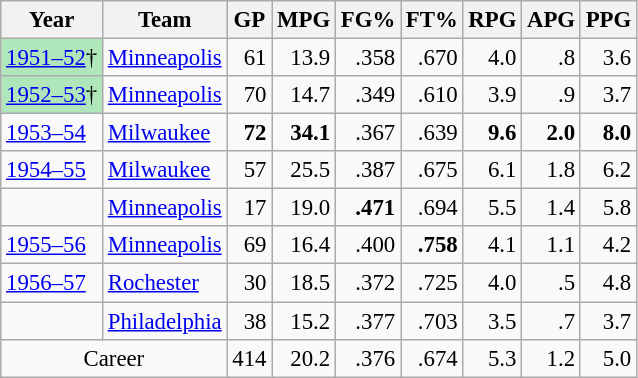<table class="wikitable sortable" style="font-size:95%; text-align:right;">
<tr>
<th>Year</th>
<th>Team</th>
<th>GP</th>
<th>MPG</th>
<th>FG%</th>
<th>FT%</th>
<th>RPG</th>
<th>APG</th>
<th>PPG</th>
</tr>
<tr>
<td style="text-align:left;background:#afe6ba;"><a href='#'>1951–52</a>†</td>
<td style="text-align:left;"><a href='#'>Minneapolis</a></td>
<td>61</td>
<td>13.9</td>
<td>.358</td>
<td>.670</td>
<td>4.0</td>
<td>.8</td>
<td>3.6</td>
</tr>
<tr>
<td style="text-align:left;background:#afe6ba;"><a href='#'>1952–53</a>†</td>
<td style="text-align:left;"><a href='#'>Minneapolis</a></td>
<td>70</td>
<td>14.7</td>
<td>.349</td>
<td>.610</td>
<td>3.9</td>
<td>.9</td>
<td>3.7</td>
</tr>
<tr>
<td style="text-align:left;"><a href='#'>1953–54</a></td>
<td style="text-align:left;"><a href='#'>Milwaukee</a></td>
<td><strong>72</strong></td>
<td><strong>34.1</strong></td>
<td>.367</td>
<td>.639</td>
<td><strong>9.6</strong></td>
<td><strong>2.0</strong></td>
<td><strong>8.0</strong></td>
</tr>
<tr>
<td style="text-align:left;"><a href='#'>1954–55</a></td>
<td style="text-align:left;"><a href='#'>Milwaukee</a></td>
<td>57</td>
<td>25.5</td>
<td>.387</td>
<td>.675</td>
<td>6.1</td>
<td>1.8</td>
<td>6.2</td>
</tr>
<tr>
<td style="text-align:left;"></td>
<td style="text-align:left;"><a href='#'>Minneapolis</a></td>
<td>17</td>
<td>19.0</td>
<td><strong>.471</strong></td>
<td>.694</td>
<td>5.5</td>
<td>1.4</td>
<td>5.8</td>
</tr>
<tr>
<td style="text-align:left;"><a href='#'>1955–56</a></td>
<td style="text-align:left;"><a href='#'>Minneapolis</a></td>
<td>69</td>
<td>16.4</td>
<td>.400</td>
<td><strong>.758</strong></td>
<td>4.1</td>
<td>1.1</td>
<td>4.2</td>
</tr>
<tr>
<td style="text-align:left;"><a href='#'>1956–57</a></td>
<td style="text-align:left;"><a href='#'>Rochester</a></td>
<td>30</td>
<td>18.5</td>
<td>.372</td>
<td>.725</td>
<td>4.0</td>
<td>.5</td>
<td>4.8</td>
</tr>
<tr>
<td style="text-align:left;"></td>
<td style="text-align:left;"><a href='#'>Philadelphia</a></td>
<td>38</td>
<td>15.2</td>
<td>.377</td>
<td>.703</td>
<td>3.5</td>
<td>.7</td>
<td>3.7</td>
</tr>
<tr>
<td colspan="2" style="text-align:center;">Career</td>
<td>414</td>
<td>20.2</td>
<td>.376</td>
<td>.674</td>
<td>5.3</td>
<td>1.2</td>
<td>5.0</td>
</tr>
</table>
